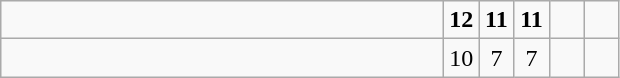<table class="wikitable">
<tr>
<td style="width:18em"></td>
<td align=center style="width:1em"><strong>12</strong></td>
<td align=center style="width:1em"><strong>11</strong></td>
<td align=center style="width:1em"><strong>11</strong></td>
<td align=center style="width:1em"></td>
<td align=center style="width:1em"></td>
</tr>
<tr>
<td style="width:18em"></td>
<td align=center style="width:1em">10</td>
<td align=center style="width:1em">7</td>
<td align=center style="width:1em">7</td>
<td align=center style="width:1em"></td>
<td align=center style="width:1em"></td>
</tr>
</table>
